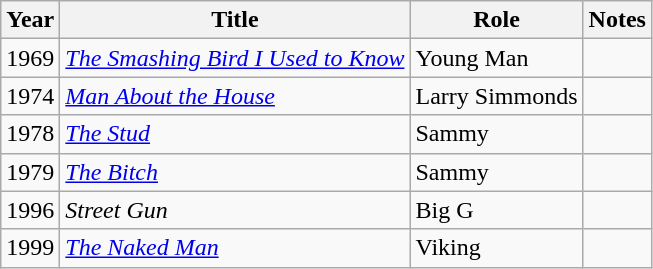<table class="wikitable">
<tr>
<th>Year</th>
<th>Title</th>
<th>Role</th>
<th>Notes</th>
</tr>
<tr>
<td>1969</td>
<td><em><a href='#'>The Smashing Bird I Used to Know</a></em></td>
<td>Young Man</td>
<td></td>
</tr>
<tr>
<td>1974</td>
<td><em><a href='#'>Man About the House</a></em></td>
<td>Larry Simmonds</td>
<td></td>
</tr>
<tr>
<td>1978</td>
<td><em><a href='#'>The Stud</a></em></td>
<td>Sammy</td>
<td></td>
</tr>
<tr>
<td>1979</td>
<td><em><a href='#'>The Bitch</a></em></td>
<td>Sammy</td>
<td></td>
</tr>
<tr>
<td>1996</td>
<td><em>Street Gun</em></td>
<td>Big G</td>
<td></td>
</tr>
<tr>
<td>1999</td>
<td><em><a href='#'>The Naked Man</a></em></td>
<td>Viking</td>
<td></td>
</tr>
</table>
